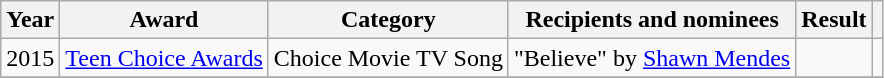<table class="wikitable">
<tr>
<th scope="col">Year</th>
<th scope="col">Award</th>
<th scope="col">Category</th>
<th scope="col">Recipients and nominees</th>
<th scope="col">Result</th>
<th scope="col"></th>
</tr>
<tr>
<td>2015</td>
<td><a href='#'>Teen Choice Awards</a></td>
<td>Choice Movie TV Song</td>
<td>"Believe" by <a href='#'>Shawn Mendes</a></td>
<td></td>
<td></td>
</tr>
<tr>
</tr>
</table>
